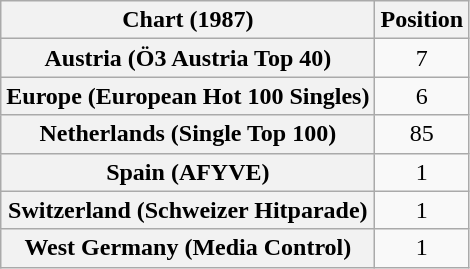<table class="wikitable sortable plainrowheaders" style="text-align:center">
<tr>
<th>Chart (1987)</th>
<th>Position</th>
</tr>
<tr>
<th scope="row">Austria (Ö3 Austria Top 40)</th>
<td>7</td>
</tr>
<tr>
<th scope="row">Europe (European Hot 100 Singles)</th>
<td>6</td>
</tr>
<tr>
<th scope="row">Netherlands (Single Top 100)</th>
<td>85</td>
</tr>
<tr>
<th scope="row">Spain (AFYVE)</th>
<td>1</td>
</tr>
<tr>
<th scope="row">Switzerland (Schweizer Hitparade)</th>
<td>1</td>
</tr>
<tr>
<th scope="row">West Germany (Media Control)</th>
<td>1</td>
</tr>
</table>
